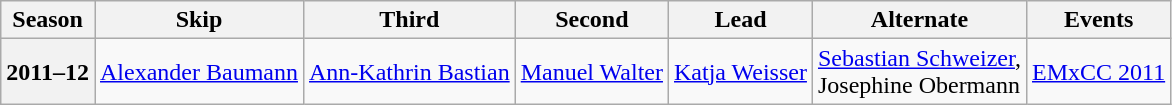<table class="wikitable">
<tr>
<th scope="col">Season</th>
<th scope="col">Skip</th>
<th scope="col">Third</th>
<th scope="col">Second</th>
<th scope="col">Lead</th>
<th scope="col">Alternate</th>
<th scope="col">Events</th>
</tr>
<tr>
<th scope="row">2011–12</th>
<td><a href='#'>Alexander Baumann</a></td>
<td><a href='#'>Ann-Kathrin Bastian</a></td>
<td><a href='#'>Manuel Walter</a></td>
<td><a href='#'>Katja Weisser</a></td>
<td><a href='#'>Sebastian Schweizer</a>,<br>Josephine Obermann</td>
<td><a href='#'>EMxCC 2011</a> </td>
</tr>
</table>
